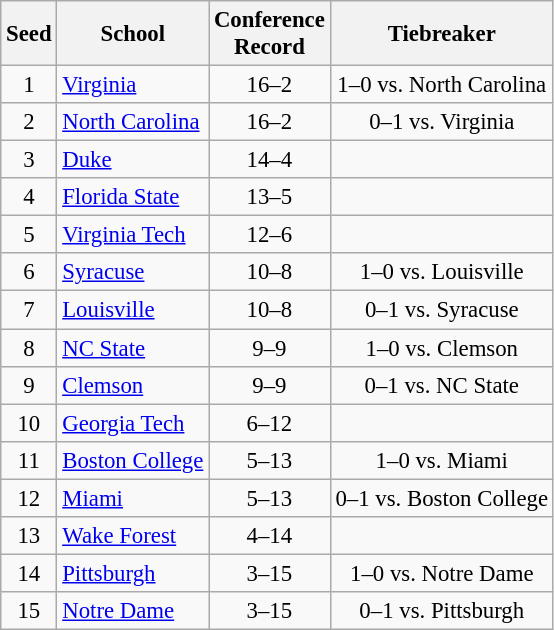<table class="wikitable" style="white-space:nowrap; font-size:95%; text-align:center">
<tr>
<th>Seed</th>
<th>School</th>
<th>Conference<br>Record</th>
<th>Tiebreaker</th>
</tr>
<tr>
<td>1</td>
<td align=left><a href='#'>Virginia</a></td>
<td>16–2</td>
<td>1–0 vs. North Carolina</td>
</tr>
<tr>
<td>2</td>
<td align=left><a href='#'>North Carolina</a></td>
<td>16–2</td>
<td>0–1 vs. Virginia</td>
</tr>
<tr>
<td>3</td>
<td align=left><a href='#'>Duke</a></td>
<td>14–4</td>
<td></td>
</tr>
<tr>
<td>4</td>
<td align=left><a href='#'>Florida State</a></td>
<td>13–5</td>
<td></td>
</tr>
<tr>
<td>5</td>
<td align=left><a href='#'>Virginia Tech</a></td>
<td>12–6</td>
<td></td>
</tr>
<tr>
<td>6</td>
<td align=left><a href='#'>Syracuse</a></td>
<td>10–8</td>
<td>1–0 vs. Louisville</td>
</tr>
<tr>
<td>7</td>
<td align=left><a href='#'>Louisville</a></td>
<td>10–8</td>
<td>0–1 vs. Syracuse</td>
</tr>
<tr>
<td>8</td>
<td align=left><a href='#'>NC State</a></td>
<td>9–9</td>
<td>1–0 vs. Clemson</td>
</tr>
<tr>
<td>9</td>
<td align=left><a href='#'>Clemson</a></td>
<td>9–9</td>
<td>0–1 vs. NC State</td>
</tr>
<tr>
<td>10</td>
<td align=left><a href='#'>Georgia Tech</a></td>
<td>6–12</td>
<td></td>
</tr>
<tr>
<td>11</td>
<td align=left><a href='#'>Boston College</a></td>
<td>5–13</td>
<td>1–0 vs. Miami</td>
</tr>
<tr>
<td>12</td>
<td align=left><a href='#'>Miami</a></td>
<td>5–13</td>
<td>0–1 vs. Boston College</td>
</tr>
<tr>
<td>13</td>
<td align=left><a href='#'>Wake Forest</a></td>
<td>4–14</td>
<td></td>
</tr>
<tr>
<td>14</td>
<td align=left><a href='#'>Pittsburgh</a></td>
<td>3–15</td>
<td>1–0 vs. Notre Dame</td>
</tr>
<tr>
<td>15</td>
<td align=left><a href='#'>Notre Dame</a></td>
<td>3–15</td>
<td>0–1 vs. Pittsburgh</td>
</tr>
</table>
